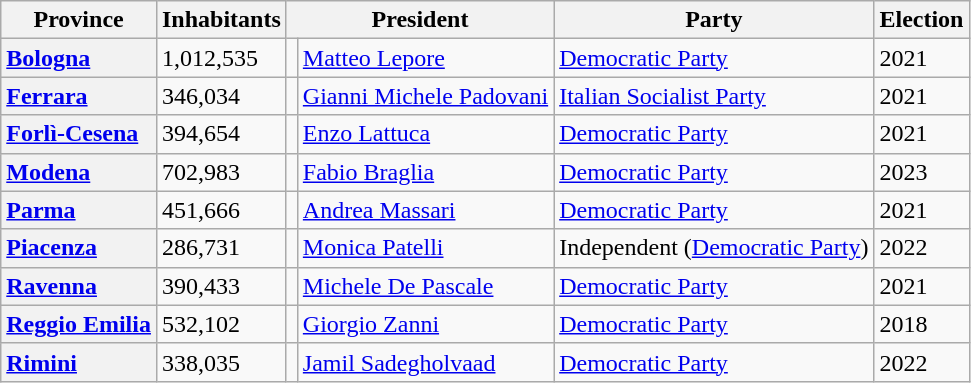<table class="wikitable" border="1">
<tr>
<th scope="col">Province</th>
<th colspan=1>Inhabitants</th>
<th colspan=2>President</th>
<th colspan=1>Party</th>
<th colspan=1>Election</th>
</tr>
<tr>
<th scope="row" style="text-align: left;"><a href='#'>Bologna</a></th>
<td>1,012,535</td>
<td></td>
<td><a href='#'>Matteo Lepore</a></td>
<td><a href='#'>Democratic Party</a></td>
<td>2021</td>
</tr>
<tr>
<th scope="row" style="text-align: left;"><a href='#'>Ferrara</a></th>
<td>346,034</td>
<td></td>
<td><a href='#'>Gianni Michele Padovani</a></td>
<td><a href='#'>Italian Socialist Party</a></td>
<td>2021</td>
</tr>
<tr>
<th scope="row" style="text-align: left;"><a href='#'>Forlì-Cesena</a></th>
<td>394,654</td>
<td></td>
<td><a href='#'>Enzo Lattuca</a></td>
<td><a href='#'>Democratic Party</a></td>
<td>2021</td>
</tr>
<tr>
<th scope="row" style="text-align: left;"><a href='#'>Modena</a></th>
<td>702,983</td>
<td></td>
<td><a href='#'>Fabio Braglia</a></td>
<td><a href='#'>Democratic Party</a></td>
<td>2023</td>
</tr>
<tr>
<th scope="row" style="text-align: left;"><a href='#'>Parma</a></th>
<td>451,666</td>
<td></td>
<td><a href='#'>Andrea Massari</a></td>
<td><a href='#'>Democratic Party</a></td>
<td>2021</td>
</tr>
<tr>
<th scope="row" style="text-align: left;"><a href='#'>Piacenza</a></th>
<td>286,731</td>
<td></td>
<td><a href='#'>Monica Patelli</a></td>
<td>Independent (<a href='#'>Democratic Party</a>)</td>
<td>2022</td>
</tr>
<tr>
<th scope="row" style="text-align: left;"><a href='#'>Ravenna</a></th>
<td>390,433</td>
<td></td>
<td><a href='#'>Michele De Pascale</a></td>
<td><a href='#'>Democratic Party</a></td>
<td>2021</td>
</tr>
<tr>
<th scope="row" style="text-align: left;"><a href='#'>Reggio Emilia</a></th>
<td>532,102</td>
<td></td>
<td><a href='#'>Giorgio Zanni</a></td>
<td><a href='#'>Democratic Party</a></td>
<td>2018</td>
</tr>
<tr>
<th scope="row" style="text-align: left;"><a href='#'>Rimini</a></th>
<td>338,035</td>
<td></td>
<td><a href='#'>Jamil Sadegholvaad</a></td>
<td><a href='#'>Democratic Party</a></td>
<td>2022</td>
</tr>
</table>
